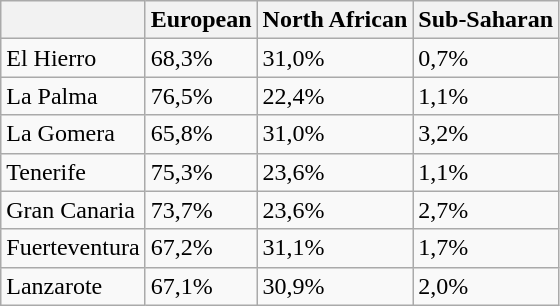<table class="wikitable">
<tr>
<th></th>
<th>European</th>
<th>North African</th>
<th>Sub-Saharan</th>
</tr>
<tr>
<td>El Hierro</td>
<td>68,3%</td>
<td>31,0%</td>
<td>0,7%</td>
</tr>
<tr>
<td>La Palma</td>
<td>76,5%</td>
<td>22,4%</td>
<td>1,1%</td>
</tr>
<tr>
<td>La Gomera</td>
<td>65,8%</td>
<td>31,0%</td>
<td>3,2%</td>
</tr>
<tr>
<td>Tenerife</td>
<td>75,3%</td>
<td>23,6%</td>
<td>1,1%</td>
</tr>
<tr>
<td>Gran Canaria</td>
<td>73,7%</td>
<td>23,6%</td>
<td>2,7%</td>
</tr>
<tr>
<td>Fuerteventura</td>
<td>67,2%</td>
<td>31,1%</td>
<td>1,7%</td>
</tr>
<tr>
<td>Lanzarote</td>
<td>67,1%</td>
<td>30,9%</td>
<td>2,0%</td>
</tr>
</table>
